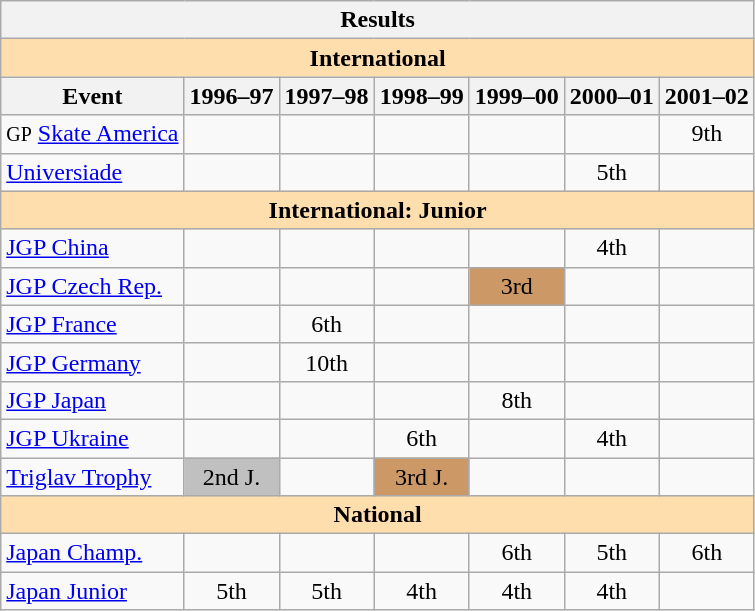<table class="wikitable" style="text-align:center">
<tr>
<th colspan=7 align=center><strong>Results</strong></th>
</tr>
<tr>
<th style="background-color: #ffdead; " colspan=7 align=center><strong>International</strong></th>
</tr>
<tr>
<th>Event</th>
<th>1996–97</th>
<th>1997–98</th>
<th>1998–99</th>
<th>1999–00</th>
<th>2000–01</th>
<th>2001–02</th>
</tr>
<tr>
<td align=left><small>GP</small> <a href='#'>Skate America</a></td>
<td></td>
<td></td>
<td></td>
<td></td>
<td></td>
<td>9th</td>
</tr>
<tr>
<td align=left><a href='#'>Universiade</a></td>
<td></td>
<td></td>
<td></td>
<td></td>
<td>5th</td>
<td></td>
</tr>
<tr>
<th style="background-color: #ffdead; " colspan=7 align=center><strong>International: Junior</strong></th>
</tr>
<tr>
<td align=left><a href='#'>JGP China</a></td>
<td></td>
<td></td>
<td></td>
<td></td>
<td>4th</td>
<td></td>
</tr>
<tr>
<td align=left><a href='#'>JGP Czech Rep.</a></td>
<td></td>
<td></td>
<td></td>
<td bgcolor=cc9966>3rd</td>
<td></td>
<td></td>
</tr>
<tr>
<td align=left><a href='#'>JGP France</a></td>
<td></td>
<td>6th</td>
<td></td>
<td></td>
<td></td>
<td></td>
</tr>
<tr>
<td align=left><a href='#'>JGP Germany</a></td>
<td></td>
<td>10th</td>
<td></td>
<td></td>
<td></td>
<td></td>
</tr>
<tr>
<td align=left><a href='#'>JGP Japan</a></td>
<td></td>
<td></td>
<td></td>
<td>8th</td>
<td></td>
<td></td>
</tr>
<tr>
<td align=left><a href='#'>JGP Ukraine</a></td>
<td></td>
<td></td>
<td>6th</td>
<td></td>
<td>4th</td>
<td></td>
</tr>
<tr>
<td align=left><a href='#'>Triglav Trophy</a></td>
<td bgcolor=silver>2nd J.</td>
<td></td>
<td bgcolor=cc9966>3rd J.</td>
<td></td>
<td></td>
<td></td>
</tr>
<tr>
<th style="background-color: #ffdead; " colspan=7 align=center><strong>National</strong></th>
</tr>
<tr>
<td align=left><a href='#'>Japan Champ.</a></td>
<td></td>
<td></td>
<td></td>
<td>6th</td>
<td>5th</td>
<td>6th</td>
</tr>
<tr>
<td align=left><a href='#'>Japan Junior</a></td>
<td>5th</td>
<td>5th</td>
<td>4th</td>
<td>4th</td>
<td>4th</td>
<td></td>
</tr>
</table>
